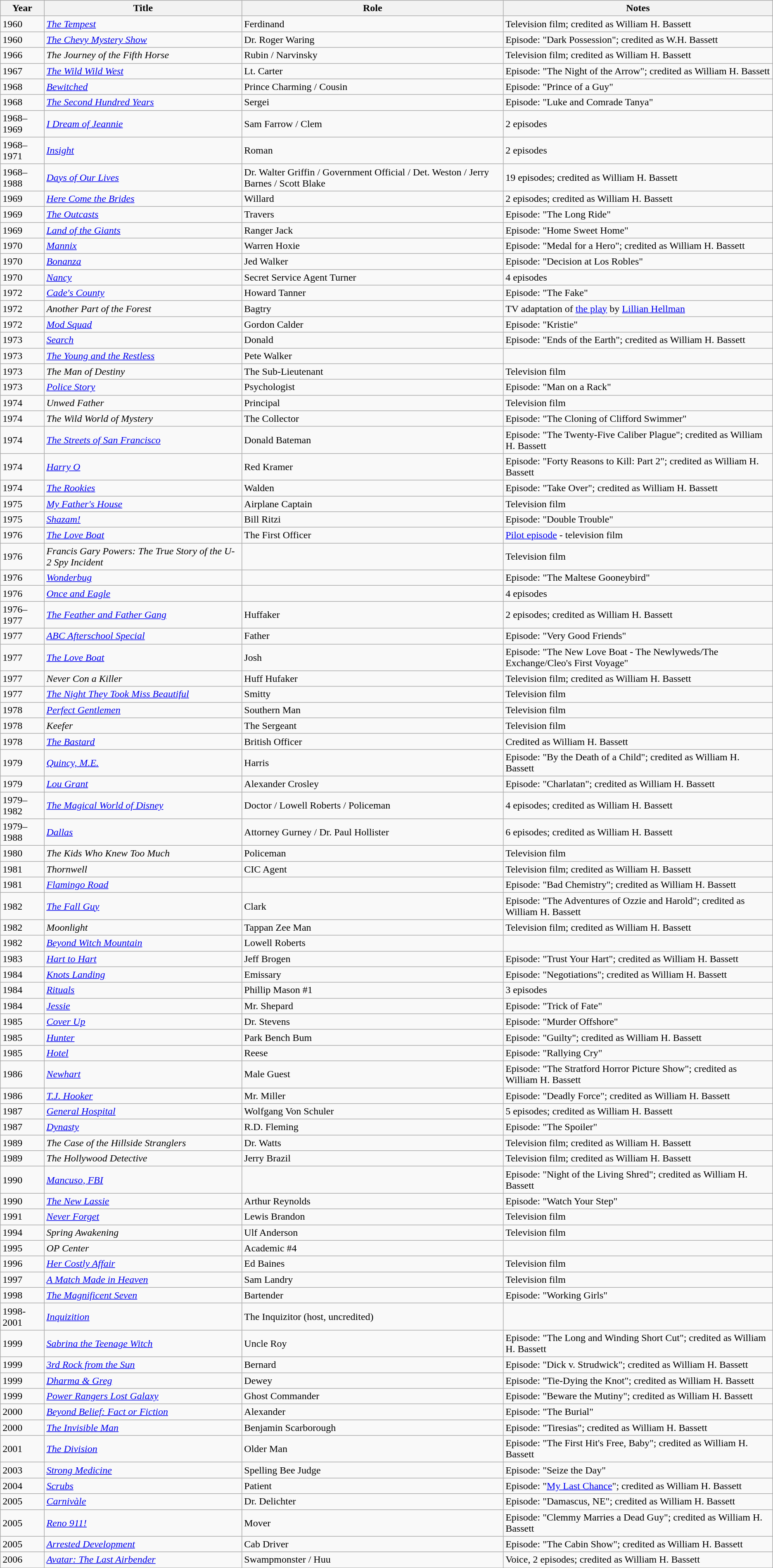<table class="wikitable sortable">
<tr>
<th>Year</th>
<th>Title</th>
<th>Role</th>
<th>Notes</th>
</tr>
<tr>
<td>1960</td>
<td><em><a href='#'>The Tempest</a></em></td>
<td>Ferdinand</td>
<td>Television film; credited as William H. Bassett</td>
</tr>
<tr>
<td>1960</td>
<td><em><a href='#'>The Chevy Mystery Show</a></em></td>
<td>Dr. Roger Waring</td>
<td>Episode: "Dark Possession"; credited as W.H. Bassett</td>
</tr>
<tr>
<td>1966</td>
<td><em>The Journey of the Fifth Horse</em></td>
<td>Rubin / Narvinsky</td>
<td>Television film; credited as William H. Bassett</td>
</tr>
<tr>
<td>1967</td>
<td><em><a href='#'>The Wild Wild West</a></em></td>
<td>Lt. Carter</td>
<td>Episode: "The Night of the Arrow"; credited as William H. Bassett</td>
</tr>
<tr>
<td>1968</td>
<td><em><a href='#'>Bewitched</a></em></td>
<td>Prince Charming / Cousin</td>
<td>Episode: "Prince of a Guy"</td>
</tr>
<tr>
<td>1968</td>
<td><em><a href='#'>The Second Hundred Years</a></em></td>
<td>Sergei</td>
<td>Episode: "Luke and Comrade Tanya"</td>
</tr>
<tr>
<td>1968–1969</td>
<td><em><a href='#'>I Dream of Jeannie</a></em></td>
<td>Sam Farrow / Clem</td>
<td>2 episodes</td>
</tr>
<tr>
<td>1968–1971</td>
<td><em><a href='#'>Insight</a></em></td>
<td>Roman</td>
<td>2 episodes</td>
</tr>
<tr>
<td>1968–1988</td>
<td><em><a href='#'>Days of Our Lives</a></em></td>
<td>Dr. Walter Griffin / Government Official / Det. Weston / Jerry Barnes / Scott Blake</td>
<td>19 episodes; credited as William H. Bassett</td>
</tr>
<tr>
<td>1969</td>
<td><em><a href='#'>Here Come the Brides</a></em></td>
<td>Willard</td>
<td>2 episodes; credited as William H. Bassett</td>
</tr>
<tr>
<td>1969</td>
<td><em><a href='#'>The Outcasts</a></em></td>
<td>Travers</td>
<td>Episode: "The Long Ride"</td>
</tr>
<tr>
<td>1969</td>
<td><em><a href='#'>Land of the Giants</a></em></td>
<td>Ranger Jack</td>
<td>Episode: "Home Sweet Home"</td>
</tr>
<tr>
<td>1970</td>
<td><em><a href='#'>Mannix</a></em></td>
<td>Warren Hoxie</td>
<td>Episode: "Medal for a Hero"; credited as William H. Bassett</td>
</tr>
<tr>
<td>1970</td>
<td><em><a href='#'>Bonanza</a></em></td>
<td>Jed Walker</td>
<td>Episode: "Decision at Los Robles"</td>
</tr>
<tr>
<td>1970</td>
<td><em><a href='#'>Nancy</a></em></td>
<td>Secret Service Agent Turner</td>
<td>4 episodes</td>
</tr>
<tr>
<td>1972</td>
<td><em><a href='#'>Cade's County</a></em></td>
<td>Howard Tanner</td>
<td>Episode: "The Fake"</td>
</tr>
<tr>
<td>1972</td>
<td><em>Another Part of the Forest</em></td>
<td>Bagtry</td>
<td>TV adaptation of <a href='#'>the play</a> by <a href='#'>Lillian Hellman</a></td>
</tr>
<tr>
<td>1972</td>
<td><em><a href='#'>Mod Squad</a></em></td>
<td>Gordon Calder</td>
<td>Episode: "Kristie"</td>
</tr>
<tr>
<td>1973</td>
<td><em><a href='#'>Search</a></em></td>
<td>Donald</td>
<td>Episode: "Ends of the Earth"; credited as William H. Bassett</td>
</tr>
<tr>
<td>1973</td>
<td><em><a href='#'>The Young and the Restless</a></em></td>
<td>Pete Walker</td>
<td></td>
</tr>
<tr>
<td>1973</td>
<td><em>The Man of Destiny</em></td>
<td>The Sub-Lieutenant</td>
<td>Television film</td>
</tr>
<tr>
<td>1973</td>
<td><em><a href='#'>Police Story</a></em></td>
<td>Psychologist</td>
<td>Episode: "Man on a Rack"</td>
</tr>
<tr>
<td>1974</td>
<td><em>Unwed Father</em></td>
<td>Principal</td>
<td>Television film</td>
</tr>
<tr>
<td>1974</td>
<td><em>The Wild World of Mystery</em></td>
<td>The Collector</td>
<td>Episode: "The Cloning of Clifford Swimmer"</td>
</tr>
<tr>
<td>1974</td>
<td><em><a href='#'>The Streets of San Francisco</a></em></td>
<td>Donald Bateman</td>
<td>Episode: "The Twenty-Five Caliber Plague"; credited as William H. Bassett</td>
</tr>
<tr>
<td>1974</td>
<td><em><a href='#'>Harry O</a></em></td>
<td>Red Kramer</td>
<td>Episode: "Forty Reasons to Kill: Part 2"; credited as William H. Bassett</td>
</tr>
<tr>
<td>1974</td>
<td><em><a href='#'>The Rookies</a></em></td>
<td>Walden</td>
<td>Episode: "Take Over"; credited as William H. Bassett</td>
</tr>
<tr>
<td>1975</td>
<td><em><a href='#'>My Father's House</a></em></td>
<td>Airplane Captain</td>
<td>Television film</td>
</tr>
<tr>
<td>1975</td>
<td><em><a href='#'>Shazam!</a></em></td>
<td>Bill Ritzi</td>
<td>Episode: "Double Trouble"</td>
</tr>
<tr>
<td>1976</td>
<td><em><a href='#'>The Love Boat</a></em></td>
<td>The First Officer</td>
<td><a href='#'>Pilot episode</a> - television film</td>
</tr>
<tr>
<td>1976</td>
<td><em>Francis Gary Powers: The True Story of the U-2 Spy Incident</em></td>
<td></td>
<td>Television film</td>
</tr>
<tr>
<td>1976</td>
<td><em><a href='#'>Wonderbug</a></em></td>
<td></td>
<td>Episode: "The Maltese Gooneybird"</td>
</tr>
<tr>
<td>1976</td>
<td><em><a href='#'>Once and Eagle</a></em></td>
<td></td>
<td>4 episodes</td>
</tr>
<tr>
<td>1976–1977</td>
<td><em><a href='#'>The Feather and Father Gang</a></em></td>
<td>Huffaker</td>
<td>2 episodes; credited as William H. Bassett</td>
</tr>
<tr>
<td>1977</td>
<td><em><a href='#'>ABC Afterschool Special</a></em></td>
<td>Father</td>
<td>Episode: "Very Good Friends"</td>
</tr>
<tr>
<td>1977</td>
<td><em><a href='#'>The Love Boat</a></em></td>
<td>Josh</td>
<td>Episode: "The New Love Boat - The Newlyweds/The Exchange/Cleo's First Voyage"</td>
</tr>
<tr>
<td>1977</td>
<td><em>Never Con a Killer</em></td>
<td>Huff Hufaker</td>
<td>Television film; credited as William H. Bassett</td>
</tr>
<tr>
<td>1977</td>
<td><em><a href='#'>The Night They Took Miss Beautiful</a></em></td>
<td>Smitty</td>
<td>Television film</td>
</tr>
<tr>
<td>1978</td>
<td><em><a href='#'>Perfect Gentlemen</a></em></td>
<td>Southern Man</td>
<td>Television film</td>
</tr>
<tr>
<td>1978</td>
<td><em>Keefer</em></td>
<td>The Sergeant</td>
<td>Television film</td>
</tr>
<tr>
<td>1978</td>
<td><em><a href='#'>The Bastard</a></em></td>
<td>British Officer</td>
<td>Credited as William H. Bassett</td>
</tr>
<tr>
<td>1979</td>
<td><em><a href='#'>Quincy, M.E.</a></em></td>
<td>Harris</td>
<td>Episode: "By the Death of a Child"; credited as William H. Bassett</td>
</tr>
<tr>
<td>1979</td>
<td><em><a href='#'>Lou Grant</a></em></td>
<td>Alexander Crosley</td>
<td>Episode: "Charlatan"; credited as William H. Bassett</td>
</tr>
<tr>
<td>1979–1982</td>
<td><em><a href='#'>The Magical World of Disney</a></em></td>
<td>Doctor / Lowell Roberts / Policeman</td>
<td>4 episodes; credited as William H. Bassett</td>
</tr>
<tr>
<td>1979–1988</td>
<td><em><a href='#'>Dallas</a></em></td>
<td>Attorney Gurney / Dr. Paul Hollister</td>
<td>6 episodes; credited as William H. Bassett</td>
</tr>
<tr>
<td>1980</td>
<td><em>The Kids Who Knew Too Much</em></td>
<td>Policeman</td>
<td>Television film</td>
</tr>
<tr>
<td>1981</td>
<td><em>Thornwell</em></td>
<td>CIC Agent</td>
<td>Television film; credited as William H. Bassett</td>
</tr>
<tr>
<td>1981</td>
<td><em><a href='#'>Flamingo Road</a></em></td>
<td></td>
<td>Episode: "Bad Chemistry"; credited as William H. Bassett</td>
</tr>
<tr>
<td>1982</td>
<td><em><a href='#'>The Fall Guy</a></em></td>
<td>Clark</td>
<td>Episode: "The Adventures of Ozzie and Harold"; credited as William H. Bassett</td>
</tr>
<tr>
<td>1982</td>
<td><em>Moonlight</em></td>
<td>Tappan Zee Man</td>
<td>Television film; credited as William H. Bassett</td>
</tr>
<tr>
<td>1982</td>
<td><em><a href='#'>Beyond Witch Mountain</a></em></td>
<td>Lowell Roberts</td>
</tr>
<tr>
<td>1983</td>
<td><em><a href='#'>Hart to Hart</a></em></td>
<td>Jeff Brogen</td>
<td>Episode: "Trust Your Hart"; credited as William H. Bassett</td>
</tr>
<tr>
<td>1984</td>
<td><em><a href='#'>Knots Landing</a></em></td>
<td>Emissary</td>
<td>Episode: "Negotiations"; credited as William H. Bassett</td>
</tr>
<tr>
<td>1984</td>
<td><em><a href='#'>Rituals</a></em></td>
<td>Phillip Mason #1</td>
<td>3 episodes</td>
</tr>
<tr>
<td>1984</td>
<td><em><a href='#'>Jessie</a></em></td>
<td>Mr. Shepard</td>
<td>Episode: "Trick of Fate"</td>
</tr>
<tr>
<td>1985</td>
<td><em><a href='#'>Cover Up</a></em></td>
<td>Dr. Stevens</td>
<td>Episode: "Murder Offshore"</td>
</tr>
<tr>
<td>1985</td>
<td><em><a href='#'>Hunter</a></em></td>
<td>Park Bench Bum</td>
<td>Episode: "Guilty"; credited as William H. Bassett</td>
</tr>
<tr>
<td>1985</td>
<td><em><a href='#'>Hotel</a></em></td>
<td>Reese</td>
<td>Episode: "Rallying Cry"</td>
</tr>
<tr>
<td>1986</td>
<td><em><a href='#'>Newhart</a></em></td>
<td>Male Guest</td>
<td>Episode: "The Stratford Horror Picture Show"; credited as William H. Bassett</td>
</tr>
<tr>
<td>1986</td>
<td><em><a href='#'>T.J. Hooker</a></em></td>
<td>Mr. Miller</td>
<td>Episode: "Deadly Force"; credited as William H. Bassett</td>
</tr>
<tr>
<td>1987</td>
<td><em><a href='#'>General Hospital</a></em></td>
<td>Wolfgang Von Schuler</td>
<td>5 episodes; credited as William H. Bassett</td>
</tr>
<tr>
<td>1987</td>
<td><em><a href='#'>Dynasty</a></em></td>
<td>R.D. Fleming</td>
<td>Episode: "The Spoiler"</td>
</tr>
<tr>
<td>1989</td>
<td><em>The Case of the Hillside Stranglers</em></td>
<td>Dr. Watts</td>
<td>Television film; credited as William H. Bassett</td>
</tr>
<tr>
<td>1989</td>
<td><em>The Hollywood Detective</em></td>
<td>Jerry Brazil</td>
<td>Television film; credited as William H. Bassett</td>
</tr>
<tr>
<td>1990</td>
<td><em><a href='#'>Mancuso, FBI</a></em></td>
<td></td>
<td>Episode: "Night of the Living Shred"; credited as William H. Bassett</td>
</tr>
<tr>
<td>1990</td>
<td><em><a href='#'>The New Lassie</a></em></td>
<td>Arthur Reynolds</td>
<td>Episode: "Watch Your Step"</td>
</tr>
<tr>
<td>1991</td>
<td><em><a href='#'>Never Forget</a></em></td>
<td>Lewis Brandon</td>
<td>Television film</td>
</tr>
<tr>
<td>1994</td>
<td><em>Spring Awakening</em></td>
<td>Ulf Anderson</td>
<td>Television film</td>
</tr>
<tr>
<td>1995</td>
<td><em>OP Center</em></td>
<td>Academic #4</td>
<td></td>
</tr>
<tr>
<td>1996</td>
<td><em><a href='#'>Her Costly Affair</a></em></td>
<td>Ed Baines</td>
<td>Television film</td>
</tr>
<tr>
<td>1997</td>
<td><em><a href='#'>A Match Made in Heaven</a></em></td>
<td>Sam Landry</td>
<td>Television film</td>
</tr>
<tr>
<td>1998</td>
<td><em><a href='#'>The Magnificent Seven</a></em></td>
<td>Bartender</td>
<td>Episode: "Working Girls"</td>
</tr>
<tr>
<td>1998-2001</td>
<td><em><a href='#'>Inquizition</a></em></td>
<td>The Inquizitor (host, uncredited)</td>
<td></td>
</tr>
<tr>
<td>1999</td>
<td><em><a href='#'>Sabrina the Teenage Witch</a></em></td>
<td>Uncle Roy</td>
<td>Episode: "The Long and Winding Short Cut"; credited as William H. Bassett</td>
</tr>
<tr>
<td>1999</td>
<td><em><a href='#'>3rd Rock from the Sun</a></em></td>
<td>Bernard</td>
<td>Episode: "Dick v. Strudwick"; credited as William H. Bassett</td>
</tr>
<tr>
<td>1999</td>
<td><em><a href='#'>Dharma & Greg</a></em></td>
<td>Dewey</td>
<td>Episode: "Tie-Dying the Knot"; credited as William H. Bassett</td>
</tr>
<tr>
<td>1999</td>
<td><em><a href='#'>Power Rangers Lost Galaxy</a></em></td>
<td>Ghost Commander</td>
<td>Episode: "Beware the Mutiny"; credited as William H. Bassett</td>
</tr>
<tr>
<td>2000</td>
<td><em><a href='#'>Beyond Belief: Fact or Fiction</a></em></td>
<td>Alexander</td>
<td>Episode: "The Burial"</td>
</tr>
<tr>
<td>2000</td>
<td><em><a href='#'>The Invisible Man</a></em></td>
<td>Benjamin Scarborough</td>
<td>Episode: "Tiresias"; credited as William H. Bassett</td>
</tr>
<tr>
<td>2001</td>
<td><em><a href='#'>The Division</a></em></td>
<td>Older Man</td>
<td>Episode: "The First Hit's Free, Baby"; credited as William H. Bassett</td>
</tr>
<tr>
<td>2003</td>
<td><em><a href='#'>Strong Medicine</a></em></td>
<td>Spelling Bee Judge</td>
<td>Episode: "Seize the Day"</td>
</tr>
<tr>
<td>2004</td>
<td><em><a href='#'>Scrubs</a></em></td>
<td>Patient</td>
<td>Episode: "<a href='#'>My Last Chance</a>"; credited as William H. Bassett</td>
</tr>
<tr>
<td>2005</td>
<td><em><a href='#'>Carnivàle</a></em></td>
<td>Dr. Delichter</td>
<td>Episode: "Damascus, NE"; credited as William H. Bassett</td>
</tr>
<tr>
<td>2005</td>
<td><em><a href='#'>Reno 911!</a></em></td>
<td>Mover</td>
<td>Episode: "Clemmy Marries a Dead Guy"; credited as William H. Bassett</td>
</tr>
<tr>
<td>2005</td>
<td><em><a href='#'>Arrested Development</a></em></td>
<td>Cab Driver</td>
<td>Episode: "The Cabin Show"; credited as William H. Bassett</td>
</tr>
<tr>
<td>2006</td>
<td><em><a href='#'>Avatar: The Last Airbender</a></em></td>
<td>Swampmonster / Huu</td>
<td>Voice, 2 episodes; credited as William H. Bassett</td>
</tr>
</table>
